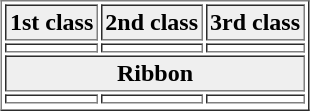<table align="center" border="1" cellpadding="2">
<tr>
<th style="background:#efefef;"><strong>1st class</strong></th>
<th style="background:#efefef;"><strong>2nd class</strong></th>
<th style="background:#efefef;"><strong>3rd class</strong></th>
</tr>
<tr>
<td align="center"></td>
<td align="center"></td>
<td align="center"></td>
</tr>
<tr>
<th colspan="3" style="background:#efefef;">Ribbon</th>
</tr>
<tr>
<td align="center"></td>
<td align="center"></td>
<td align="center"></td>
</tr>
<tr>
</tr>
</table>
